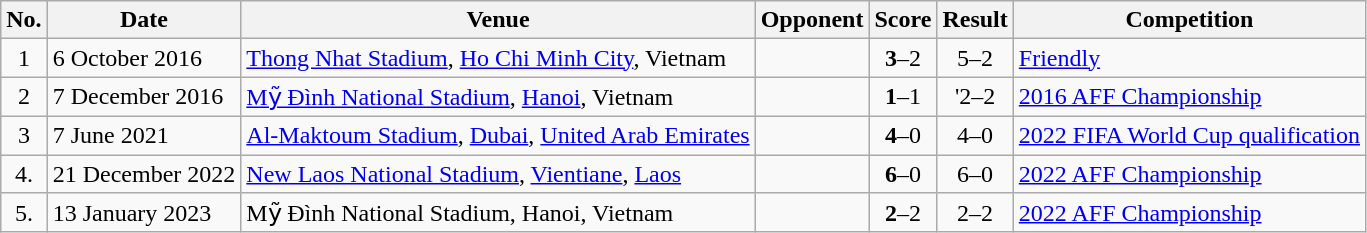<table class="wikitable">
<tr>
<th>No.</th>
<th>Date</th>
<th>Venue</th>
<th>Opponent</th>
<th>Score</th>
<th>Result</th>
<th>Competition</th>
</tr>
<tr>
<td align=center>1</td>
<td>6 October 2016</td>
<td><a href='#'>Thong Nhat Stadium</a>, <a href='#'>Ho Chi Minh City</a>, Vietnam</td>
<td></td>
<td align=center><strong>3</strong>–2</td>
<td align=center>5–2</td>
<td><a href='#'>Friendly</a></td>
</tr>
<tr>
<td align=center>2</td>
<td>7 December 2016</td>
<td><a href='#'>Mỹ Đình National Stadium</a>, <a href='#'>Hanoi</a>, Vietnam</td>
<td></td>
<td align=center><strong>1</strong>–1</td>
<td align=center>'2–2 </td>
<td><a href='#'>2016 AFF Championship</a></td>
</tr>
<tr>
<td align=center>3</td>
<td>7 June 2021</td>
<td><a href='#'>Al-Maktoum Stadium</a>, <a href='#'>Dubai</a>, <a href='#'>United Arab Emirates</a></td>
<td></td>
<td align=center><strong>4</strong>–0</td>
<td align=center>4–0</td>
<td><a href='#'>2022 FIFA World Cup qualification</a></td>
</tr>
<tr>
<td align=center>4.</td>
<td>21 December 2022</td>
<td><a href='#'>New Laos National Stadium</a>, <a href='#'>Vientiane</a>, <a href='#'>Laos</a></td>
<td></td>
<td align=center><strong>6</strong>–0</td>
<td align=center>6–0</td>
<td><a href='#'>2022 AFF Championship</a></td>
</tr>
<tr>
<td align=center>5.</td>
<td>13 January 2023</td>
<td>Mỹ Đình National Stadium, Hanoi, Vietnam</td>
<td></td>
<td align=center><strong>2</strong>–2</td>
<td align=center>2–2</td>
<td><a href='#'>2022 AFF Championship</a></td>
</tr>
</table>
